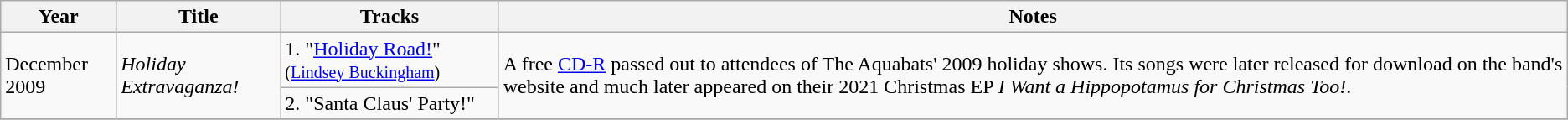<table class="wikitable">
<tr>
<th><strong>Year</strong></th>
<th><strong>Title</strong></th>
<th><strong>Tracks</strong></th>
<th><strong>Notes</strong></th>
</tr>
<tr>
<td rowspan=2>December 2009</td>
<td rowspan=2><em>Holiday Extravaganza!</em></td>
<td>1. "<a href='#'>Holiday Road!</a>" <small>(<a href='#'>Lindsey Buckingham</a>)</small></td>
<td rowspan=2>A free <a href='#'>CD-R</a> passed out to attendees of The Aquabats' 2009 holiday shows. Its songs were later released for download on the band's website and much later appeared on their 2021 Christmas EP <em>I Want a Hippopotamus for Christmas Too!</em>.</td>
</tr>
<tr>
<td>2. "Santa Claus' Party!"</td>
</tr>
<tr>
</tr>
</table>
